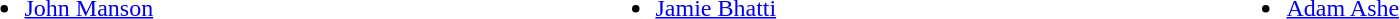<table style="width:100%;">
<tr>
<td style="vertical-align:top; width:25%;"><br><ul><li> <a href='#'>John Manson</a></li></ul></td>
<td style="vertical-align:top; width:25%;"><br><ul><li> <a href='#'>Jamie Bhatti</a></li></ul></td>
<td style="vertical-align:top; width:25%;"><br><ul><li> <a href='#'>Adam Ashe</a></li></ul></td>
</tr>
</table>
